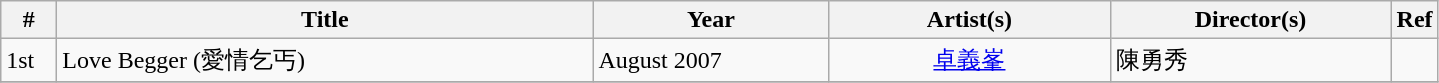<table class="wikitable plainrowheaders">
<tr>
<th width="30px">#</th>
<th width="350px">Title</th>
<th width="150px">Year</th>
<th width="180px" style="text-align:center;">Artist(s)</th>
<th width="180px">Director(s)</th>
<th>Ref</th>
</tr>
<tr>
<td>1st</td>
<td>Love Begger (愛情乞丐)</td>
<td>August 2007</td>
<td style="text-align:center;"><a href='#'>卓義峯</a></td>
<td>陳勇秀</td>
<td></td>
</tr>
<tr>
</tr>
</table>
